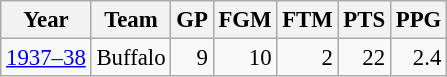<table class="wikitable sortable" style="font-size:95%; text-align:right;">
<tr>
<th>Year</th>
<th>Team</th>
<th>GP</th>
<th>FGM</th>
<th>FTM</th>
<th>PTS</th>
<th>PPG</th>
</tr>
<tr>
<td style="text-align:left;"><a href='#'>1937–38</a></td>
<td style="text-align:left;">Buffalo</td>
<td>9</td>
<td>10</td>
<td>2</td>
<td>22</td>
<td>2.4</td>
</tr>
</table>
